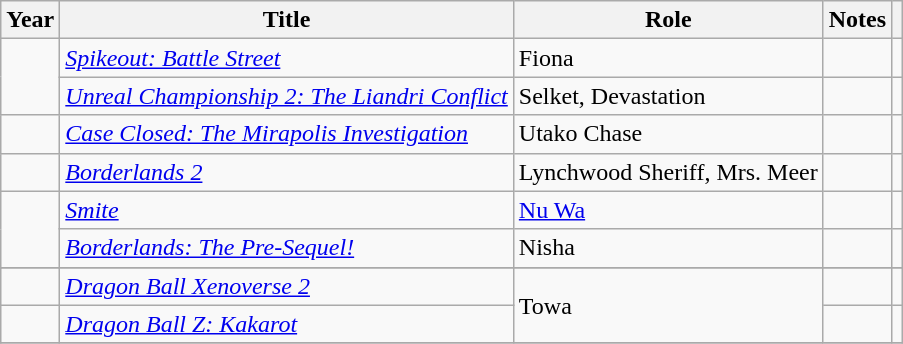<table class="wikitable sortable plainrowheaders">
<tr>
<th>Year</th>
<th>Title</th>
<th>Role</th>
<th class="unsortable">Notes</th>
<th class="unsortable"></th>
</tr>
<tr>
<td rowspan="2"></td>
<td><em><a href='#'>Spikeout: Battle Street</a></em></td>
<td>Fiona</td>
<td></td>
<td></td>
</tr>
<tr>
<td><em><a href='#'>Unreal Championship 2: The Liandri Conflict</a></em></td>
<td>Selket, Devastation</td>
<td></td>
<td></td>
</tr>
<tr>
<td></td>
<td><em><a href='#'>Case Closed: The Mirapolis Investigation</a></em></td>
<td>Utako Chase</td>
<td></td>
<td></td>
</tr>
<tr>
<td></td>
<td><em><a href='#'>Borderlands 2</a></em></td>
<td>Lynchwood Sheriff, Mrs. Meer</td>
<td></td>
<td></td>
</tr>
<tr>
<td rowspan="2"></td>
<td><em><a href='#'>Smite</a></em></td>
<td><a href='#'>Nu Wa</a></td>
<td></td>
<td></td>
</tr>
<tr>
<td><em><a href='#'>Borderlands: The Pre-Sequel!</a></em></td>
<td>Nisha</td>
<td></td>
<td></td>
</tr>
<tr>
</tr>
<tr>
<td></td>
<td><em><a href='#'>Dragon Ball Xenoverse 2</a></em></td>
<td rowspan="2">Towa</td>
<td></td>
<td></td>
</tr>
<tr>
<td></td>
<td><em><a href='#'>Dragon Ball Z: Kakarot</a></em></td>
<td></td>
<td></td>
</tr>
<tr>
</tr>
</table>
